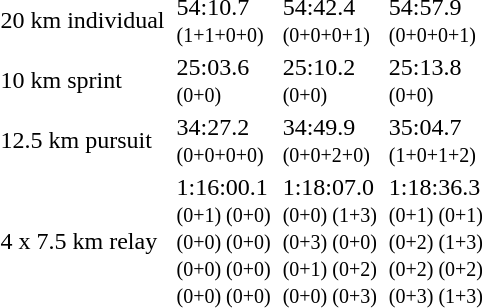<table>
<tr>
<td>20 km individual<br><em></em></td>
<td></td>
<td>54:10.7<br><small>(1+1+0+0)</small></td>
<td></td>
<td>54:42.4<br><small>(0+0+0+1)</small></td>
<td></td>
<td>54:57.9<br><small>(0+0+0+1)</small></td>
</tr>
<tr>
<td>10 km sprint<br><em></em></td>
<td></td>
<td>25:03.6<br><small>(0+0)</small></td>
<td></td>
<td>25:10.2<br><small>(0+0)</small></td>
<td></td>
<td>25:13.8<br><small>(0+0)</small></td>
</tr>
<tr>
<td>12.5 km pursuit<br><em></em></td>
<td></td>
<td>34:27.2<br><small>(0+0+0+0)</small></td>
<td></td>
<td>34:49.9<br><small>(0+0+2+0)</small></td>
<td></td>
<td>35:04.7<br><small>(1+0+1+2)</small></td>
</tr>
<tr>
<td>4 x 7.5 km relay<br><em></em></td>
<td></td>
<td>1:16:00.1<br><small>(0+1) (0+0)<br>(0+0) (0+0)<br>(0+0) (0+0)<br>(0+0) (0+0)</small></td>
<td></td>
<td>1:18:07.0<br><small>(0+0) (1+3)<br>(0+3) (0+0)<br>(0+1) (0+2)<br>(0+0) (0+3)</small></td>
<td></td>
<td>1:18:36.3<br><small>(0+1) (0+1)<br>(0+2) (1+3)<br>(0+2) (0+2)<br>(0+3) (1+3)</small></td>
</tr>
</table>
